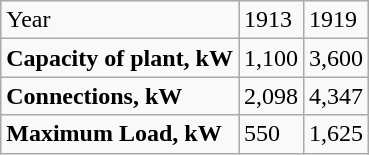<table class="wikitable">
<tr>
<td>Year</td>
<td>1913</td>
<td>1919</td>
</tr>
<tr>
<td><strong>Capacity of plant, kW</strong></td>
<td>1,100</td>
<td>3,600</td>
</tr>
<tr>
<td><strong>Connections, kW</strong></td>
<td>2,098</td>
<td>4,347</td>
</tr>
<tr>
<td><strong>Maximum Load, kW</strong></td>
<td>550</td>
<td>1,625</td>
</tr>
</table>
